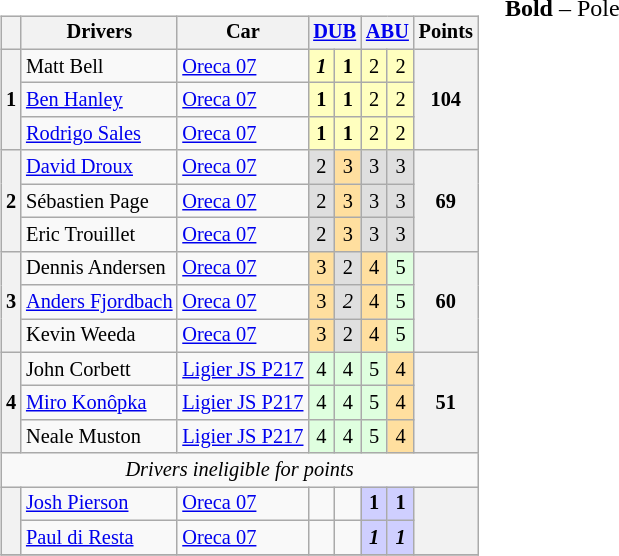<table>
<tr>
<td></td>
<td valign="top"><br><table class="wikitable" style="font-size: 85%; text-align:center;">
<tr>
<th></th>
<th>Drivers</th>
<th>Car</th>
<th colspan=2><a href='#'>DUB</a><br></th>
<th colspan=2><a href='#'>ABU</a><br></th>
<th>Points</th>
</tr>
<tr>
<th rowspan="3">1</th>
<td align=left> Matt Bell</td>
<td align=left><a href='#'>Oreca 07</a></td>
<td style="background:#FFFFBF;"><strong><em>1</em></strong></td>
<td style="background:#FFFFBF;"><strong>1</strong></td>
<td style="background:#FFFFBF;">2</td>
<td style="background:#FFFFBF;">2</td>
<th rowspan="3">104</th>
</tr>
<tr>
<td align=left> <a href='#'>Ben Hanley</a></td>
<td align=left><a href='#'>Oreca 07</a></td>
<td style="background:#FFFFBF;"><strong>1</strong></td>
<td style="background:#FFFFBF;"><strong>1</strong></td>
<td style="background:#FFFFBF;">2</td>
<td style="background:#FFFFBF;">2</td>
</tr>
<tr>
<td align=left> <a href='#'>Rodrigo Sales</a></td>
<td align=left><a href='#'>Oreca 07</a></td>
<td style="background:#FFFFBF;"><strong>1</strong></td>
<td style="background:#FFFFBF;"><strong>1</strong></td>
<td style="background:#FFFFBF;">2</td>
<td style="background:#FFFFBF;">2</td>
</tr>
<tr>
<th rowspan="3">2</th>
<td align=left> <a href='#'>David Droux</a></td>
<td align=left><a href='#'>Oreca 07</a></td>
<td style="background:#DFDFDF;">2</td>
<td style="background:#FFDF9F;">3</td>
<td style="background:#DFDFDF;">3</td>
<td style="background:#DFDFDF;">3</td>
<th rowspan="3">69</th>
</tr>
<tr>
<td align=left> Sébastien Page</td>
<td align=left><a href='#'>Oreca 07</a></td>
<td style="background:#DFDFDF;">2</td>
<td style="background:#FFDF9F;">3</td>
<td style="background:#DFDFDF;">3</td>
<td style="background:#DFDFDF;">3</td>
</tr>
<tr>
<td align=left> Eric Trouillet</td>
<td align=left><a href='#'>Oreca 07</a></td>
<td style="background:#DFDFDF;">2</td>
<td style="background:#FFDF9F;">3</td>
<td style="background:#DFDFDF;">3</td>
<td style="background:#DFDFDF;">3</td>
</tr>
<tr>
<th rowspan="3">3</th>
<td align=left> Dennis Andersen</td>
<td align=left><a href='#'>Oreca 07</a></td>
<td style="background:#FFDF9F;">3</td>
<td style="background:#DFDFDF;">2</td>
<td style="background:#FFDF9F;">4</td>
<td style="background:#DFFFDF;">5</td>
<th rowspan="3">60</th>
</tr>
<tr>
<td align=left> <a href='#'>Anders Fjordbach</a></td>
<td align=left><a href='#'>Oreca 07</a></td>
<td style="background:#FFDF9F;">3</td>
<td style="background:#DFDFDF;"><em>2</em></td>
<td style="background:#FFDF9F;">4</td>
<td style="background:#DFFFDF;">5</td>
</tr>
<tr>
<td align=left> Kevin Weeda</td>
<td align=left><a href='#'>Oreca 07</a></td>
<td style="background:#FFDF9F;">3</td>
<td style="background:#DFDFDF;">2</td>
<td style="background:#FFDF9F;">4</td>
<td style="background:#DFFFDF;">5</td>
</tr>
<tr>
<th rowspan="3">4</th>
<td align=left> John Corbett</td>
<td align=left><a href='#'>Ligier JS P217</a></td>
<td style="background:#DFFFDF;">4</td>
<td style="background:#DFFFDF;">4</td>
<td style="background:#DFFFDF;">5</td>
<td style="background:#FFDF9F;">4</td>
<th rowspan="3">51</th>
</tr>
<tr>
<td align=left> <a href='#'>Miro Konôpka</a></td>
<td align=left><a href='#'>Ligier JS P217</a></td>
<td style="background:#DFFFDF;">4</td>
<td style="background:#DFFFDF;">4</td>
<td style="background:#DFFFDF;">5</td>
<td style="background:#FFDF9F;">4</td>
</tr>
<tr>
<td align=left> Neale Muston</td>
<td align=left><a href='#'>Ligier JS P217</a></td>
<td style="background:#DFFFDF;">4</td>
<td style="background:#DFFFDF;">4</td>
<td style="background:#DFFFDF;">5</td>
<td style="background:#FFDF9F;">4</td>
</tr>
<tr>
<td colspan=8><em>Drivers ineligible for points</em></td>
</tr>
<tr>
<th rowspan="2"></th>
<td align=left> <a href='#'>Josh Pierson</a></td>
<td align=left><a href='#'>Oreca 07</a></td>
<td></td>
<td></td>
<td style="background:#CFCFFF"><strong>1</strong></td>
<td style="background:#CFCFFF"><strong>1</strong></td>
<th rowspan="2"></th>
</tr>
<tr>
<td align=left> <a href='#'>Paul di Resta</a></td>
<td align=left><a href='#'>Oreca 07</a></td>
<td></td>
<td></td>
<td style="background:#CFCFFF"><strong><em>1</em></strong></td>
<td style="background:#CFCFFF"><strong><em>1</em></strong></td>
</tr>
<tr>
</tr>
</table>
</td>
<td valign="top"><br>
<span><strong>Bold</strong> – Pole<br></span></td>
</tr>
</table>
